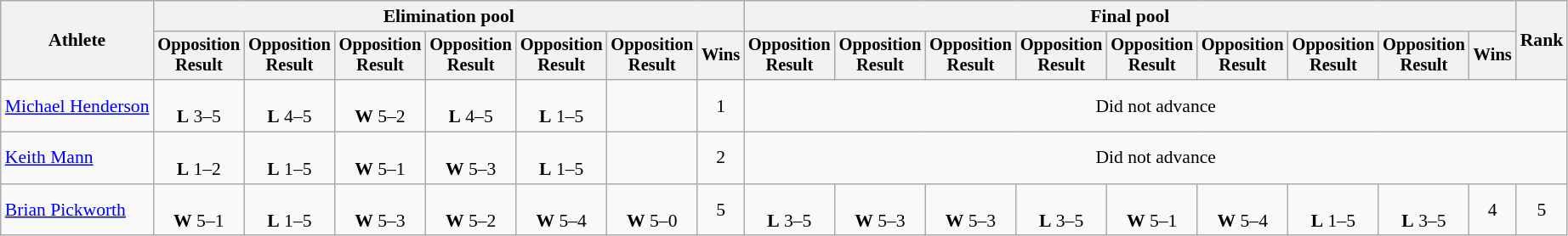<table class=wikitable style="font-size:90%;text-align:center">
<tr>
<th rowspan="2">Athlete</th>
<th colspan=7>Elimination pool</th>
<th colspan=9>Final pool</th>
<th rowspan=2>Rank</th>
</tr>
<tr style="font-size:95%">
<th>Opposition<br>Result</th>
<th>Opposition<br>Result</th>
<th>Opposition<br>Result</th>
<th>Opposition<br>Result</th>
<th>Opposition<br>Result</th>
<th>Opposition<br>Result</th>
<th>Wins</th>
<th>Opposition<br>Result</th>
<th>Opposition<br>Result</th>
<th>Opposition<br>Result</th>
<th>Opposition<br>Result</th>
<th>Opposition<br>Result</th>
<th>Opposition<br>Result</th>
<th>Opposition<br>Result</th>
<th>Opposition<br>Result</th>
<th>Wins</th>
</tr>
<tr>
<td style="text-align:left;"><a href='#'>Michael Henderson</a></td>
<td><br><strong>L</strong> 3–5</td>
<td><br><strong>L</strong> 4–5</td>
<td><br><strong>W</strong> 5–2</td>
<td><br><strong>L</strong> 4–5</td>
<td><br><strong>L</strong> 1–5</td>
<td></td>
<td>1</td>
<td colspan=10>Did not advance</td>
</tr>
<tr>
<td style="text-align:left;"><a href='#'>Keith Mann</a></td>
<td><br><strong>L</strong> 1–2</td>
<td><br><strong>L</strong> 1–5</td>
<td><br><strong>W</strong> 5–1</td>
<td><br><strong>W</strong> 5–3</td>
<td><br><strong>L</strong> 1–5</td>
<td></td>
<td>2</td>
<td colspan=10>Did not advance</td>
</tr>
<tr>
<td style="text-align:left;"><a href='#'>Brian Pickworth</a></td>
<td><br><strong>W</strong> 5–1</td>
<td><br><strong>L</strong> 1–5</td>
<td><br><strong>W</strong> 5–3</td>
<td><br><strong>W</strong> 5–2</td>
<td><br><strong>W</strong> 5–4</td>
<td><br><strong>W</strong> 5–0</td>
<td>5</td>
<td><br><strong>L</strong> 3–5</td>
<td><br><strong>W</strong> 5–3</td>
<td><br><strong>W</strong> 5–3</td>
<td><br><strong>L</strong> 3–5</td>
<td><br><strong>W</strong> 5–1</td>
<td><br><strong>W</strong> 5–4</td>
<td><br><strong>L</strong> 1–5</td>
<td><br><strong>L</strong> 3–5</td>
<td>4</td>
<td>5</td>
</tr>
</table>
